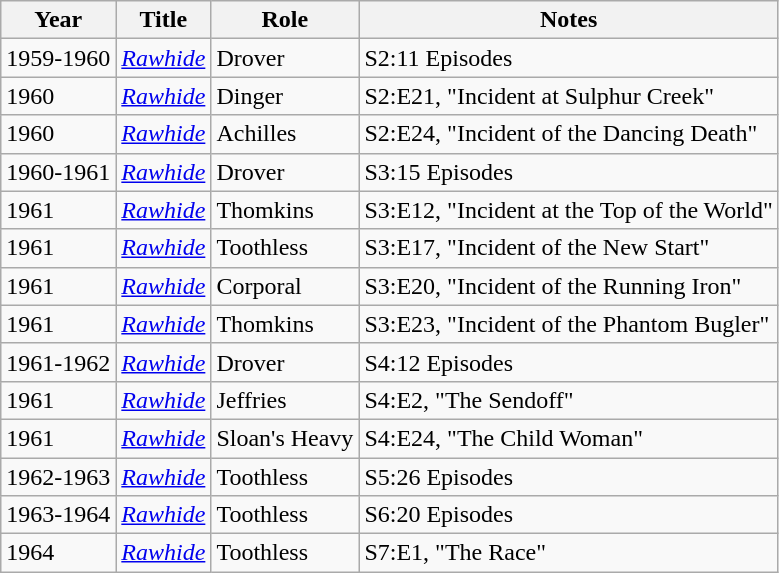<table class="wikitable">
<tr>
<th>Year</th>
<th>Title</th>
<th>Role</th>
<th>Notes</th>
</tr>
<tr>
<td>1959-1960</td>
<td><em><a href='#'>Rawhide</a></em></td>
<td>Drover</td>
<td>S2:11 Episodes</td>
</tr>
<tr>
<td>1960</td>
<td><em><a href='#'>Rawhide</a></em></td>
<td>Dinger</td>
<td>S2:E21, "Incident at Sulphur Creek"</td>
</tr>
<tr>
<td>1960</td>
<td><em><a href='#'>Rawhide</a></em></td>
<td>Achilles</td>
<td>S2:E24, "Incident of the Dancing Death"</td>
</tr>
<tr>
<td>1960-1961</td>
<td><em><a href='#'>Rawhide</a></em></td>
<td>Drover</td>
<td>S3:15 Episodes</td>
</tr>
<tr>
<td>1961</td>
<td><em><a href='#'>Rawhide</a></em></td>
<td>Thomkins</td>
<td>S3:E12, "Incident at the Top of the World"</td>
</tr>
<tr>
<td>1961</td>
<td><em><a href='#'>Rawhide</a></em></td>
<td>Toothless</td>
<td>S3:E17, "Incident of the New Start"</td>
</tr>
<tr>
<td>1961</td>
<td><em><a href='#'>Rawhide</a></em></td>
<td>Corporal</td>
<td>S3:E20, "Incident of the Running Iron"</td>
</tr>
<tr>
<td>1961</td>
<td><em><a href='#'>Rawhide</a></em></td>
<td>Thomkins</td>
<td>S3:E23, "Incident of the Phantom Bugler"</td>
</tr>
<tr>
<td>1961-1962</td>
<td><em><a href='#'>Rawhide</a></em></td>
<td>Drover</td>
<td>S4:12 Episodes</td>
</tr>
<tr>
<td>1961</td>
<td><em><a href='#'>Rawhide</a></em></td>
<td>Jeffries</td>
<td>S4:E2, "The Sendoff"</td>
</tr>
<tr>
<td>1961</td>
<td><em><a href='#'>Rawhide</a></em></td>
<td>Sloan's Heavy</td>
<td>S4:E24, "The Child Woman"</td>
</tr>
<tr>
<td>1962-1963</td>
<td><em><a href='#'>Rawhide</a></em></td>
<td>Toothless</td>
<td>S5:26 Episodes</td>
</tr>
<tr>
<td>1963-1964</td>
<td><em><a href='#'>Rawhide</a></em></td>
<td>Toothless</td>
<td>S6:20 Episodes</td>
</tr>
<tr>
<td>1964</td>
<td><em><a href='#'>Rawhide</a></em></td>
<td>Toothless</td>
<td>S7:E1, "The Race"</td>
</tr>
</table>
